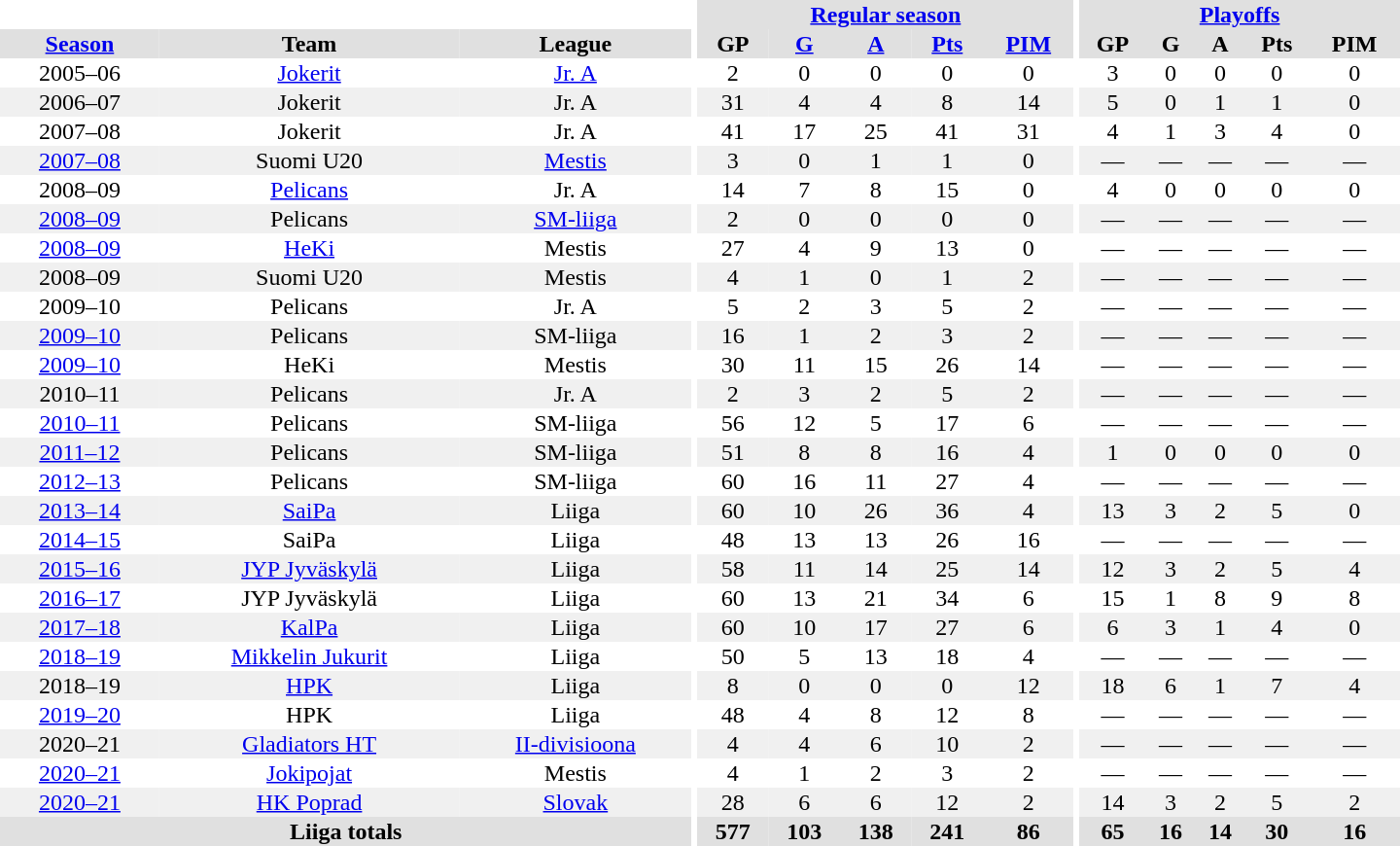<table border="0" cellpadding="1" cellspacing="0" style="text-align:center; width:60em">
<tr bgcolor="#e0e0e0">
<th colspan="3" bgcolor="#ffffff"></th>
<th rowspan="99" bgcolor="#ffffff"></th>
<th colspan="5"><a href='#'>Regular season</a></th>
<th rowspan="99" bgcolor="#ffffff"></th>
<th colspan="5"><a href='#'>Playoffs</a></th>
</tr>
<tr bgcolor="#e0e0e0">
<th><a href='#'>Season</a></th>
<th>Team</th>
<th>League</th>
<th>GP</th>
<th><a href='#'>G</a></th>
<th><a href='#'>A</a></th>
<th><a href='#'>Pts</a></th>
<th><a href='#'>PIM</a></th>
<th>GP</th>
<th>G</th>
<th>A</th>
<th>Pts</th>
<th>PIM</th>
</tr>
<tr>
<td>2005–06</td>
<td><a href='#'>Jokerit</a></td>
<td><a href='#'>Jr. A</a></td>
<td>2</td>
<td>0</td>
<td>0</td>
<td>0</td>
<td>0</td>
<td>3</td>
<td>0</td>
<td>0</td>
<td>0</td>
<td>0</td>
</tr>
<tr bgcolor="#f0f0f0">
<td>2006–07</td>
<td>Jokerit</td>
<td>Jr. A</td>
<td>31</td>
<td>4</td>
<td>4</td>
<td>8</td>
<td>14</td>
<td>5</td>
<td>0</td>
<td>1</td>
<td>1</td>
<td>0</td>
</tr>
<tr>
<td>2007–08</td>
<td>Jokerit</td>
<td>Jr. A</td>
<td>41</td>
<td>17</td>
<td>25</td>
<td>41</td>
<td>31</td>
<td>4</td>
<td>1</td>
<td>3</td>
<td>4</td>
<td>0</td>
</tr>
<tr bgcolor="#f0f0f0">
<td><a href='#'>2007–08</a></td>
<td>Suomi U20</td>
<td><a href='#'>Mestis</a></td>
<td>3</td>
<td>0</td>
<td>1</td>
<td>1</td>
<td>0</td>
<td>—</td>
<td>—</td>
<td>—</td>
<td>—</td>
<td>—</td>
</tr>
<tr>
<td>2008–09</td>
<td><a href='#'>Pelicans</a></td>
<td>Jr. A</td>
<td>14</td>
<td>7</td>
<td>8</td>
<td>15</td>
<td>0</td>
<td>4</td>
<td>0</td>
<td>0</td>
<td>0</td>
<td>0</td>
</tr>
<tr bgcolor="#f0f0f0">
<td><a href='#'>2008–09</a></td>
<td>Pelicans</td>
<td><a href='#'>SM-liiga</a></td>
<td>2</td>
<td>0</td>
<td>0</td>
<td>0</td>
<td>0</td>
<td>—</td>
<td>—</td>
<td>—</td>
<td>—</td>
<td>—</td>
</tr>
<tr>
<td><a href='#'>2008–09</a></td>
<td><a href='#'>HeKi</a></td>
<td>Mestis</td>
<td>27</td>
<td>4</td>
<td>9</td>
<td>13</td>
<td>0</td>
<td>—</td>
<td>—</td>
<td>—</td>
<td>—</td>
<td>—</td>
</tr>
<tr bgcolor="#f0f0f0">
<td>2008–09</td>
<td>Suomi U20</td>
<td>Mestis</td>
<td>4</td>
<td>1</td>
<td>0</td>
<td>1</td>
<td>2</td>
<td>—</td>
<td>—</td>
<td>—</td>
<td>—</td>
<td>—</td>
</tr>
<tr>
<td>2009–10</td>
<td>Pelicans</td>
<td>Jr. A</td>
<td>5</td>
<td>2</td>
<td>3</td>
<td>5</td>
<td>2</td>
<td>—</td>
<td>—</td>
<td>—</td>
<td>—</td>
<td>—</td>
</tr>
<tr bgcolor="#f0f0f0">
<td><a href='#'>2009–10</a></td>
<td>Pelicans</td>
<td>SM-liiga</td>
<td>16</td>
<td>1</td>
<td>2</td>
<td>3</td>
<td>2</td>
<td>—</td>
<td>—</td>
<td>—</td>
<td>—</td>
<td>—</td>
</tr>
<tr>
<td><a href='#'>2009–10</a></td>
<td>HeKi</td>
<td>Mestis</td>
<td>30</td>
<td>11</td>
<td>15</td>
<td>26</td>
<td>14</td>
<td>—</td>
<td>—</td>
<td>—</td>
<td>—</td>
<td>—</td>
</tr>
<tr bgcolor="#f0f0f0">
<td>2010–11</td>
<td>Pelicans</td>
<td>Jr. A</td>
<td>2</td>
<td>3</td>
<td>2</td>
<td>5</td>
<td>2</td>
<td>—</td>
<td>—</td>
<td>—</td>
<td>—</td>
<td>—</td>
</tr>
<tr>
<td><a href='#'>2010–11</a></td>
<td>Pelicans</td>
<td>SM-liiga</td>
<td>56</td>
<td>12</td>
<td>5</td>
<td>17</td>
<td>6</td>
<td>—</td>
<td>—</td>
<td>—</td>
<td>—</td>
<td>—</td>
</tr>
<tr bgcolor="#f0f0f0">
<td><a href='#'>2011–12</a></td>
<td>Pelicans</td>
<td>SM-liiga</td>
<td>51</td>
<td>8</td>
<td>8</td>
<td>16</td>
<td>4</td>
<td>1</td>
<td>0</td>
<td>0</td>
<td>0</td>
<td>0</td>
</tr>
<tr>
<td><a href='#'>2012–13</a></td>
<td>Pelicans</td>
<td>SM-liiga</td>
<td>60</td>
<td>16</td>
<td>11</td>
<td>27</td>
<td>4</td>
<td>—</td>
<td>—</td>
<td>—</td>
<td>—</td>
<td>—</td>
</tr>
<tr bgcolor="#f0f0f0">
<td><a href='#'>2013–14</a></td>
<td><a href='#'>SaiPa</a></td>
<td>Liiga</td>
<td>60</td>
<td>10</td>
<td>26</td>
<td>36</td>
<td>4</td>
<td>13</td>
<td>3</td>
<td>2</td>
<td>5</td>
<td>0</td>
</tr>
<tr>
<td><a href='#'>2014–15</a></td>
<td>SaiPa</td>
<td>Liiga</td>
<td>48</td>
<td>13</td>
<td>13</td>
<td>26</td>
<td>16</td>
<td>—</td>
<td>—</td>
<td>—</td>
<td>—</td>
<td>—</td>
</tr>
<tr bgcolor="#f0f0f0">
<td><a href='#'>2015–16</a></td>
<td><a href='#'>JYP Jyväskylä</a></td>
<td>Liiga</td>
<td>58</td>
<td>11</td>
<td>14</td>
<td>25</td>
<td>14</td>
<td>12</td>
<td>3</td>
<td>2</td>
<td>5</td>
<td>4</td>
</tr>
<tr>
<td><a href='#'>2016–17</a></td>
<td>JYP Jyväskylä</td>
<td>Liiga</td>
<td>60</td>
<td>13</td>
<td>21</td>
<td>34</td>
<td>6</td>
<td>15</td>
<td>1</td>
<td>8</td>
<td>9</td>
<td>8</td>
</tr>
<tr bgcolor="#f0f0f0">
<td><a href='#'>2017–18</a></td>
<td><a href='#'>KalPa</a></td>
<td>Liiga</td>
<td>60</td>
<td>10</td>
<td>17</td>
<td>27</td>
<td>6</td>
<td>6</td>
<td>3</td>
<td>1</td>
<td>4</td>
<td>0</td>
</tr>
<tr>
<td><a href='#'>2018–19</a></td>
<td><a href='#'>Mikkelin Jukurit</a></td>
<td>Liiga</td>
<td>50</td>
<td>5</td>
<td>13</td>
<td>18</td>
<td>4</td>
<td>—</td>
<td>—</td>
<td>—</td>
<td>—</td>
<td>—</td>
</tr>
<tr bgcolor="#f0f0f0">
<td>2018–19</td>
<td><a href='#'>HPK</a></td>
<td>Liiga</td>
<td>8</td>
<td>0</td>
<td>0</td>
<td>0</td>
<td>12</td>
<td>18</td>
<td>6</td>
<td>1</td>
<td>7</td>
<td>4</td>
</tr>
<tr>
<td><a href='#'>2019–20</a></td>
<td>HPK</td>
<td>Liiga</td>
<td>48</td>
<td>4</td>
<td>8</td>
<td>12</td>
<td>8</td>
<td>—</td>
<td>—</td>
<td>—</td>
<td>—</td>
<td>—</td>
</tr>
<tr bgcolor="#f0f0f0">
<td>2020–21</td>
<td><a href='#'>Gladiators HT</a></td>
<td><a href='#'>II-divisioona</a></td>
<td>4</td>
<td>4</td>
<td>6</td>
<td>10</td>
<td>2</td>
<td>—</td>
<td>—</td>
<td>—</td>
<td>—</td>
<td>—</td>
</tr>
<tr>
<td><a href='#'>2020–21</a></td>
<td><a href='#'>Jokipojat</a></td>
<td>Mestis</td>
<td>4</td>
<td>1</td>
<td>2</td>
<td>3</td>
<td>2</td>
<td>—</td>
<td>—</td>
<td>—</td>
<td>—</td>
<td>—</td>
</tr>
<tr bgcolor="#f0f0f0">
<td><a href='#'>2020–21</a></td>
<td><a href='#'>HK Poprad</a></td>
<td><a href='#'>Slovak</a></td>
<td>28</td>
<td>6</td>
<td>6</td>
<td>12</td>
<td>2</td>
<td>14</td>
<td>3</td>
<td>2</td>
<td>5</td>
<td>2</td>
</tr>
<tr bgcolor="#e0e0e0">
<th colspan="3">Liiga totals</th>
<th>577</th>
<th>103</th>
<th>138</th>
<th>241</th>
<th>86</th>
<th>65</th>
<th>16</th>
<th>14</th>
<th>30</th>
<th>16</th>
</tr>
</table>
